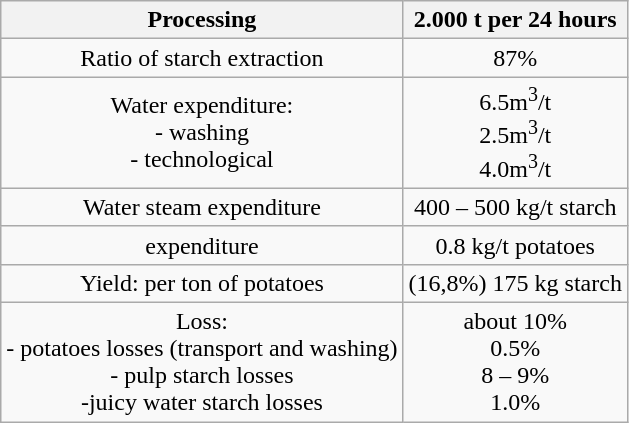<table class="wikitable" style="text-align:center">
<tr>
<th>Processing</th>
<th>2.000 t per 24 hours</th>
</tr>
<tr>
<td>Ratio of starch extraction</td>
<td>87%</td>
</tr>
<tr>
<td>Water expenditure:<br>- washing<br>- technological</td>
<td>6.5m<sup>3</sup>/t<br>2.5m<sup>3</sup>/t<br>4.0m<sup>3</sup>/t</td>
</tr>
<tr>
<td>Water steam expenditure</td>
<td>400 – 500 kg/t starch</td>
</tr>
<tr>
<td> expenditure</td>
<td>0.8 kg/t potatoes</td>
</tr>
<tr>
<td>Yield: per ton of potatoes</td>
<td>(16,8%) 175 kg starch</td>
</tr>
<tr>
<td>Loss:<br>- potatoes losses (transport and washing)<br>- pulp starch losses<br>-juicy water starch losses</td>
<td>about 10%<br>0.5%<br>8 – 9%<br>1.0%</td>
</tr>
</table>
